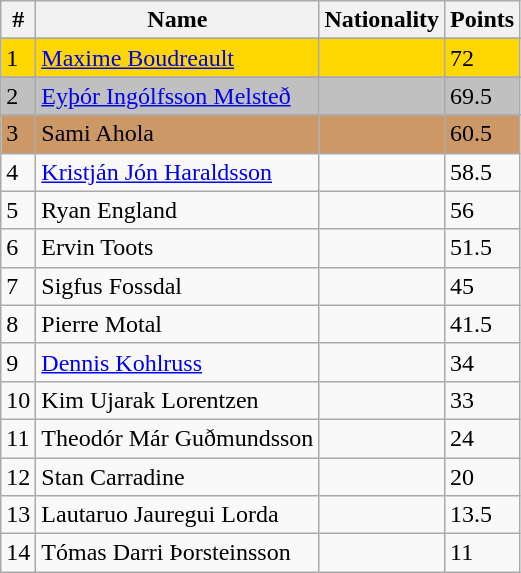<table class="wikitable sortable">
<tr>
<th>#</th>
<th>Name</th>
<th>Nationality</th>
<th>Points</th>
</tr>
<tr>
</tr>
<tr style=background:gold;”>
<td>1</td>
<td><a href='#'>Maxime Boudreault</a></td>
<td></td>
<td>72</td>
</tr>
<tr>
</tr>
<tr style=background:silver;”>
<td>2</td>
<td><a href='#'>Eyþór Ingólfsson Melsteð</a></td>
<td></td>
<td>69.5</td>
</tr>
<tr>
</tr>
<tr style=background:#c96;”>
<td>3</td>
<td>Sami Ahola</td>
<td></td>
<td>60.5</td>
</tr>
<tr>
<td>4</td>
<td><a href='#'>Kristján Jón Haraldsson</a></td>
<td></td>
<td>58.5</td>
</tr>
<tr>
<td>5</td>
<td>Ryan England</td>
<td></td>
<td>56</td>
</tr>
<tr>
<td>6</td>
<td>Ervin Toots</td>
<td></td>
<td>51.5</td>
</tr>
<tr>
<td>7</td>
<td>Sigfus Fossdal</td>
<td></td>
<td>45</td>
</tr>
<tr>
<td>8</td>
<td>Pierre Motal</td>
<td></td>
<td>41.5</td>
</tr>
<tr>
<td>9</td>
<td><a href='#'>Dennis Kohlruss</a></td>
<td></td>
<td>34</td>
</tr>
<tr>
<td>10</td>
<td>Kim Ujarak Lorentzen</td>
<td></td>
<td>33</td>
</tr>
<tr>
<td>11</td>
<td>Theodór Már Guðmundsson</td>
<td></td>
<td>24</td>
</tr>
<tr>
<td>12</td>
<td>Stan Carradine</td>
<td></td>
<td>20</td>
</tr>
<tr>
<td>13</td>
<td>Lautaruo Jauregui Lorda</td>
<td></td>
<td>13.5</td>
</tr>
<tr>
<td>14</td>
<td>Tómas Darri Þorsteinsson</td>
<td></td>
<td>11</td>
</tr>
</table>
